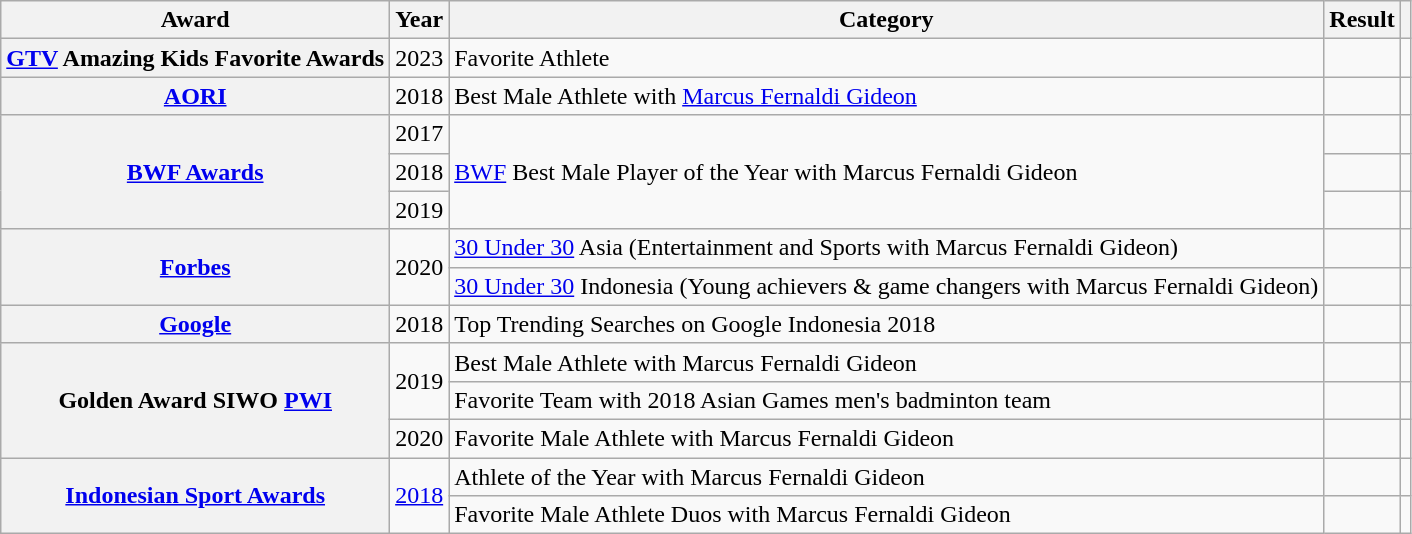<table class="wikitable plainrowheaders sortable">
<tr>
<th scope="col">Award</th>
<th scope="col">Year</th>
<th scope="col">Category</th>
<th scope="col">Result</th>
<th scope="col" class="unsortable"></th>
</tr>
<tr>
<th scope="row"><a href='#'>GTV</a> Amazing Kids Favorite Awards</th>
<td>2023</td>
<td>Favorite Athlete</td>
<td></td>
<td></td>
</tr>
<tr>
<th scope="row"><a href='#'>AORI</a></th>
<td>2018</td>
<td>Best Male Athlete with <a href='#'>Marcus Fernaldi Gideon</a></td>
<td></td>
<td></td>
</tr>
<tr>
<th scope="row" rowspan=3><a href='#'>BWF Awards</a></th>
<td>2017</td>
<td rowspan=3><a href='#'>BWF</a> Best Male Player of the Year with Marcus Fernaldi Gideon</td>
<td></td>
<td></td>
</tr>
<tr>
<td>2018</td>
<td></td>
<td></td>
</tr>
<tr>
<td>2019</td>
<td></td>
<td></td>
</tr>
<tr>
<th scope="row" rowspan=2><a href='#'>Forbes</a></th>
<td rowspan=2>2020</td>
<td><a href='#'>30 Under 30</a> Asia (Entertainment and Sports with Marcus Fernaldi Gideon)</td>
<td></td>
<td></td>
</tr>
<tr>
<td><a href='#'>30 Under 30</a> Indonesia (Young achievers & game changers with Marcus Fernaldi Gideon)</td>
<td></td>
<td></td>
</tr>
<tr>
<th scope="row"><a href='#'>Google</a></th>
<td>2018</td>
<td>Top Trending Searches on Google Indonesia 2018</td>
<td></td>
<td></td>
</tr>
<tr>
<th scope="row" rowspan="3">Golden Award SIWO <a href='#'>PWI</a></th>
<td rowspan="2">2019</td>
<td>Best Male Athlete with Marcus Fernaldi Gideon</td>
<td></td>
<td></td>
</tr>
<tr>
<td>Favorite Team with 2018 Asian Games men's badminton team</td>
<td></td>
<td></td>
</tr>
<tr>
<td>2020</td>
<td>Favorite Male Athlete with Marcus Fernaldi Gideon</td>
<td></td>
<td></td>
</tr>
<tr>
<th scope="row" rowspan=2><a href='#'>Indonesian Sport Awards</a></th>
<td rowspan=2><a href='#'>2018</a></td>
<td>Athlete of the Year with Marcus Fernaldi Gideon</td>
<td></td>
<td></td>
</tr>
<tr>
<td>Favorite Male Athlete Duos with Marcus Fernaldi Gideon</td>
<td></td>
<td></td>
</tr>
</table>
